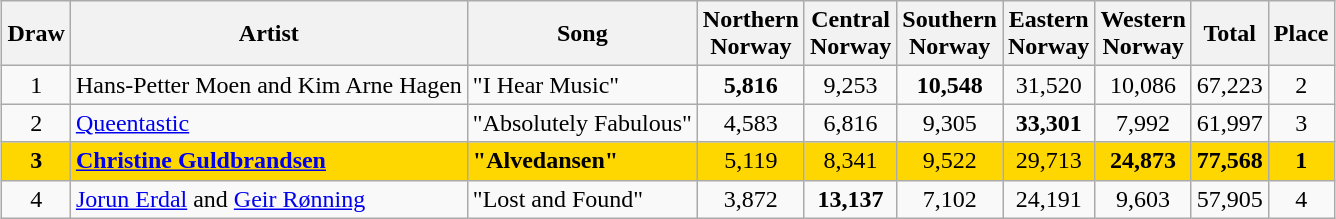<table class="sortable wikitable" style="margin: 1em auto 1em auto; text-align:center">
<tr>
<th>Draw</th>
<th>Artist</th>
<th>Song</th>
<th>Northern<br>Norway</th>
<th>Central<br>Norway</th>
<th>Southern<br>Norway</th>
<th>Eastern<br>Norway</th>
<th>Western<br>Norway</th>
<th>Total</th>
<th>Place</th>
</tr>
<tr>
<td>1</td>
<td align="left">Hans-Petter Moen and Kim Arne Hagen</td>
<td align="left">"I Hear Music"</td>
<td><strong>5,816</strong></td>
<td>9,253</td>
<td><strong>10,548</strong></td>
<td>31,520</td>
<td>10,086</td>
<td>67,223</td>
<td>2</td>
</tr>
<tr>
<td>2</td>
<td align="left"><a href='#'>Queentastic</a></td>
<td align="left">"Absolutely Fabulous"</td>
<td>4,583</td>
<td>6,816</td>
<td>9,305</td>
<td><strong>33,301</strong></td>
<td>7,992</td>
<td>61,997</td>
<td>3</td>
</tr>
<tr style="background:gold;">
<td><strong>3</strong></td>
<td align="left"><strong><a href='#'>Christine Guldbrandsen</a></strong></td>
<td align="left"><strong>"Alvedansen"</strong></td>
<td>5,119</td>
<td>8,341</td>
<td>9,522</td>
<td>29,713</td>
<td><strong>24,873</strong></td>
<td><strong>77,568</strong></td>
<td><strong>1</strong></td>
</tr>
<tr>
<td>4</td>
<td align="left"><a href='#'>Jorun Erdal</a> and <a href='#'>Geir Rønning</a></td>
<td align="left">"Lost and Found"</td>
<td>3,872</td>
<td><strong>13,137</strong></td>
<td>7,102</td>
<td>24,191</td>
<td>9,603</td>
<td>57,905</td>
<td>4</td>
</tr>
</table>
